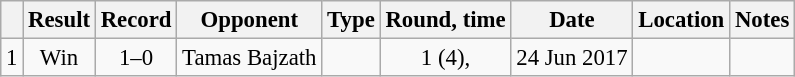<table class="wikitable" style="text-align:center; font-size:95%">
<tr>
<th></th>
<th>Result</th>
<th>Record</th>
<th>Opponent</th>
<th>Type</th>
<th>Round, time</th>
<th>Date</th>
<th>Location</th>
<th>Notes</th>
</tr>
<tr>
<td>1</td>
<td>Win</td>
<td>1–0</td>
<td style="text-align:left;">Tamas Bajzath</td>
<td></td>
<td>1 (4), </td>
<td>24 Jun 2017</td>
<td style="text-align:left;"></td>
<td></td>
</tr>
</table>
